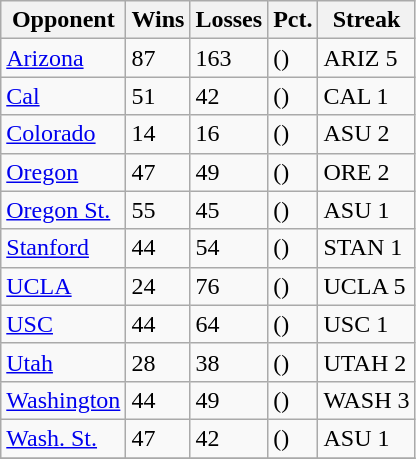<table class="wikitable sortable">
<tr>
<th>Opponent</th>
<th>Wins</th>
<th>Losses</th>
<th>Pct.</th>
<th>Streak</th>
</tr>
<tr>
<td><a href='#'>Arizona</a></td>
<td>87</td>
<td>163</td>
<td>()</td>
<td>ARIZ 5</td>
</tr>
<tr>
<td><a href='#'>Cal</a></td>
<td>51</td>
<td>42</td>
<td>()</td>
<td>CAL 1</td>
</tr>
<tr>
<td><a href='#'>Colorado</a></td>
<td>14</td>
<td>16</td>
<td>()</td>
<td>ASU 2</td>
</tr>
<tr>
<td><a href='#'>Oregon</a></td>
<td>47</td>
<td>49</td>
<td>()</td>
<td>ORE 2</td>
</tr>
<tr>
<td><a href='#'>Oregon St.</a></td>
<td>55</td>
<td>45</td>
<td>()</td>
<td>ASU 1</td>
</tr>
<tr>
<td><a href='#'>Stanford</a></td>
<td>44</td>
<td>54</td>
<td>()</td>
<td>STAN 1</td>
</tr>
<tr>
<td><a href='#'>UCLA</a></td>
<td>24</td>
<td>76</td>
<td>()</td>
<td>UCLA 5</td>
</tr>
<tr>
<td><a href='#'>USC</a></td>
<td>44</td>
<td>64</td>
<td>()</td>
<td>USC 1</td>
</tr>
<tr>
<td><a href='#'>Utah</a></td>
<td>28</td>
<td>38</td>
<td>()</td>
<td>UTAH 2</td>
</tr>
<tr>
<td><a href='#'>Washington</a></td>
<td>44</td>
<td>49</td>
<td>()</td>
<td>WASH 3</td>
</tr>
<tr>
<td><a href='#'>Wash. St.</a></td>
<td>47</td>
<td>42</td>
<td>()</td>
<td>ASU 1</td>
</tr>
<tr>
</tr>
</table>
